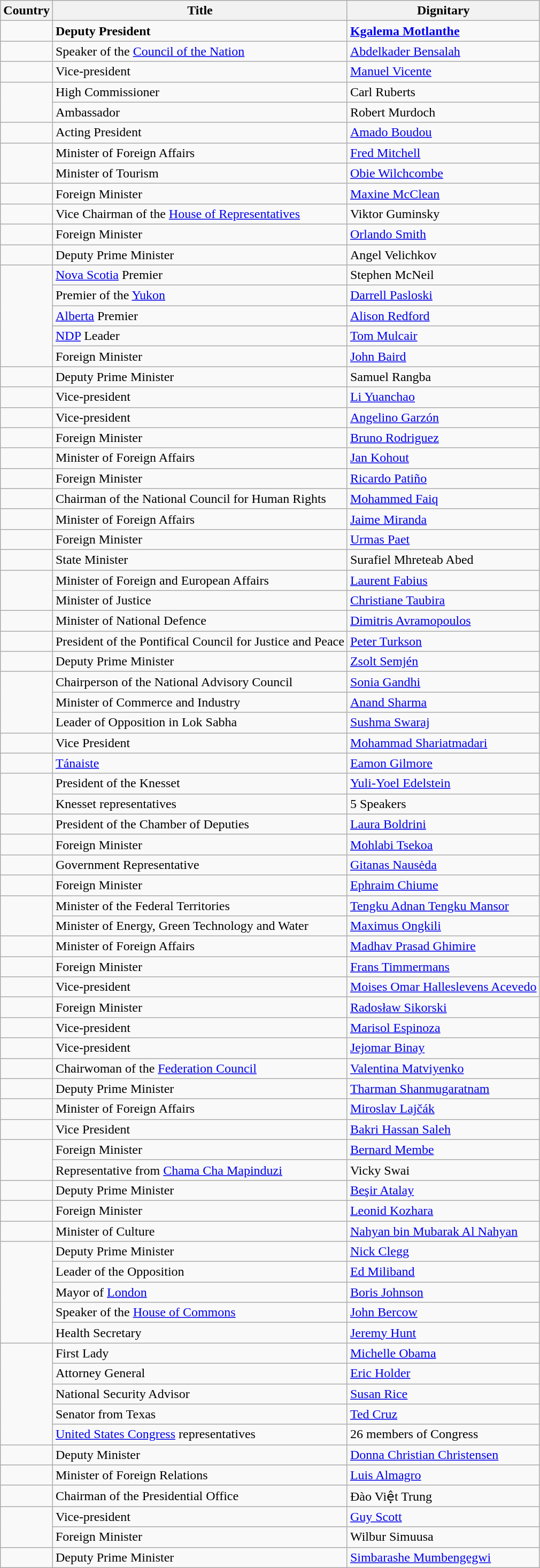<table class="wikitable sortable">
<tr>
<th>Country</th>
<th>Title</th>
<th>Dignitary</th>
</tr>
<tr>
<td><strong></strong></td>
<td><strong>Deputy President</strong></td>
<td><strong><a href='#'>Kgalema Motlanthe</a></strong></td>
</tr>
<tr>
<td></td>
<td>Speaker of the <a href='#'>Council of the Nation</a></td>
<td><a href='#'>Abdelkader Bensalah</a></td>
</tr>
<tr>
<td></td>
<td>Vice-president</td>
<td><a href='#'>Manuel Vicente</a></td>
</tr>
<tr>
<td rowspan="2"></td>
<td>High Commissioner</td>
<td>Carl Ruberts</td>
</tr>
<tr>
<td>Ambassador</td>
<td>Robert Murdoch</td>
</tr>
<tr>
<td></td>
<td>Acting President</td>
<td><a href='#'>Amado Boudou</a></td>
</tr>
<tr>
<td rowspan="2"></td>
<td>Minister of Foreign Affairs</td>
<td><a href='#'>Fred Mitchell</a></td>
</tr>
<tr>
<td>Minister of Tourism</td>
<td><a href='#'>Obie Wilchcombe</a></td>
</tr>
<tr>
<td></td>
<td>Foreign Minister</td>
<td><a href='#'>Maxine McClean</a></td>
</tr>
<tr>
<td></td>
<td>Vice Chairman of the <a href='#'>House of Representatives</a></td>
<td>Viktor Guminsky</td>
</tr>
<tr>
<td></td>
<td>Foreign Minister</td>
<td><a href='#'>Orlando Smith</a></td>
</tr>
<tr>
<td></td>
<td>Deputy Prime Minister</td>
<td>Angel Velichkov</td>
</tr>
<tr>
<td rowspan="5"></td>
<td><a href='#'>Nova Scotia</a> Premier</td>
<td>Stephen McNeil</td>
</tr>
<tr>
<td>Premier of the <a href='#'>Yukon</a></td>
<td><a href='#'>Darrell Pasloski</a></td>
</tr>
<tr>
<td><a href='#'>Alberta</a> Premier</td>
<td><a href='#'>Alison Redford</a></td>
</tr>
<tr>
<td><a href='#'>NDP</a> Leader</td>
<td><a href='#'>Tom Mulcair</a></td>
</tr>
<tr>
<td>Foreign Minister</td>
<td><a href='#'>John Baird</a></td>
</tr>
<tr>
<td></td>
<td>Deputy Prime Minister</td>
<td>Samuel Rangba</td>
</tr>
<tr>
<td></td>
<td>Vice-president</td>
<td><a href='#'>Li Yuanchao</a></td>
</tr>
<tr>
<td></td>
<td>Vice-president</td>
<td><a href='#'>Angelino Garzón</a></td>
</tr>
<tr>
<td></td>
<td>Foreign Minister</td>
<td><a href='#'>Bruno Rodriguez</a></td>
</tr>
<tr>
<td></td>
<td>Minister of Foreign Affairs</td>
<td><a href='#'>Jan Kohout</a></td>
</tr>
<tr>
<td></td>
<td>Foreign Minister</td>
<td><a href='#'>Ricardo Patiño</a></td>
</tr>
<tr>
<td></td>
<td>Chairman of the National Council for Human Rights</td>
<td><a href='#'>Mohammed Faiq</a></td>
</tr>
<tr>
<td></td>
<td>Minister of Foreign Affairs</td>
<td><a href='#'>Jaime Miranda</a></td>
</tr>
<tr>
<td></td>
<td>Foreign Minister</td>
<td><a href='#'>Urmas Paet</a></td>
</tr>
<tr>
<td></td>
<td>State Minister</td>
<td>Surafiel Mhreteab Abed</td>
</tr>
<tr>
<td rowspan="2"></td>
<td>Minister of Foreign and European Affairs</td>
<td><a href='#'>Laurent Fabius</a></td>
</tr>
<tr>
<td>Minister of Justice</td>
<td><a href='#'>Christiane Taubira</a></td>
</tr>
<tr>
<td></td>
<td>Minister of National Defence</td>
<td><a href='#'>Dimitris Avramopoulos</a></td>
</tr>
<tr>
<td></td>
<td>President of the Pontifical Council for Justice and Peace</td>
<td><a href='#'>Peter Turkson</a></td>
</tr>
<tr>
<td></td>
<td>Deputy Prime Minister</td>
<td><a href='#'>Zsolt Semjén</a></td>
</tr>
<tr>
<td rowspan="3"></td>
<td>Chairperson of the National Advisory Council</td>
<td><a href='#'>Sonia Gandhi</a></td>
</tr>
<tr>
<td>Minister of Commerce and Industry</td>
<td><a href='#'>Anand Sharma</a></td>
</tr>
<tr>
<td>Leader of Opposition in Lok Sabha</td>
<td><a href='#'>Sushma Swaraj</a></td>
</tr>
<tr>
<td></td>
<td>Vice President</td>
<td><a href='#'>Mohammad Shariatmadari</a></td>
</tr>
<tr>
<td></td>
<td><a href='#'>Tánaiste</a></td>
<td><a href='#'>Eamon Gilmore</a></td>
</tr>
<tr>
<td rowspan="2"></td>
<td>President of the Knesset</td>
<td><a href='#'>Yuli-Yoel Edelstein</a></td>
</tr>
<tr>
<td>Knesset representatives</td>
<td>5 Speakers</td>
</tr>
<tr>
<td></td>
<td>President of the Chamber of Deputies</td>
<td><a href='#'>Laura Boldrini</a></td>
</tr>
<tr>
<td></td>
<td>Foreign Minister</td>
<td><a href='#'>Mohlabi Tsekoa</a></td>
</tr>
<tr>
<td></td>
<td>Government Representative</td>
<td><a href='#'>Gitanas Nausėda</a></td>
</tr>
<tr>
<td></td>
<td>Foreign Minister</td>
<td><a href='#'>Ephraim Chiume</a></td>
</tr>
<tr>
<td rowspan="2"></td>
<td>Minister of the Federal Territories</td>
<td><a href='#'>Tengku Adnan Tengku Mansor</a></td>
</tr>
<tr>
<td>Minister of Energy, Green Technology and Water</td>
<td><a href='#'>Maximus Ongkili</a></td>
</tr>
<tr>
<td></td>
<td>Minister of Foreign Affairs</td>
<td><a href='#'>Madhav Prasad Ghimire</a></td>
</tr>
<tr>
<td></td>
<td>Foreign Minister</td>
<td><a href='#'>Frans Timmermans</a></td>
</tr>
<tr>
<td></td>
<td>Vice-president</td>
<td><a href='#'>Moises Omar Halleslevens Acevedo</a></td>
</tr>
<tr>
<td></td>
<td>Foreign Minister</td>
<td><a href='#'>Radosław Sikorski</a></td>
</tr>
<tr>
<td></td>
<td>Vice-president</td>
<td><a href='#'>Marisol Espinoza</a></td>
</tr>
<tr>
<td></td>
<td>Vice-president</td>
<td><a href='#'>Jejomar Binay</a></td>
</tr>
<tr>
<td></td>
<td>Chairwoman of the <a href='#'>Federation Council</a></td>
<td><a href='#'>Valentina Matviyenko</a></td>
</tr>
<tr>
<td></td>
<td>Deputy Prime Minister</td>
<td><a href='#'>Tharman Shanmugaratnam</a></td>
</tr>
<tr>
<td></td>
<td>Minister of Foreign Affairs</td>
<td><a href='#'>Miroslav Lajčák</a></td>
</tr>
<tr>
<td></td>
<td>Vice President</td>
<td><a href='#'>Bakri Hassan Saleh</a></td>
</tr>
<tr>
<td rowspan="2"></td>
<td>Foreign Minister</td>
<td><a href='#'>Bernard Membe</a></td>
</tr>
<tr>
<td>Representative from <a href='#'>Chama Cha Mapinduzi</a></td>
<td>Vicky Swai</td>
</tr>
<tr>
<td></td>
<td>Deputy Prime Minister</td>
<td><a href='#'>Beşir Atalay</a></td>
</tr>
<tr>
<td></td>
<td>Foreign Minister</td>
<td><a href='#'>Leonid Kozhara</a></td>
</tr>
<tr>
<td></td>
<td>Minister of Culture</td>
<td><a href='#'>Nahyan bin Mubarak Al Nahyan</a></td>
</tr>
<tr>
<td rowspan="5"></td>
<td>Deputy Prime Minister</td>
<td><a href='#'>Nick Clegg</a></td>
</tr>
<tr>
<td>Leader of the Opposition</td>
<td><a href='#'>Ed Miliband</a></td>
</tr>
<tr>
<td>Mayor of <a href='#'>London</a></td>
<td><a href='#'>Boris Johnson</a></td>
</tr>
<tr>
<td>Speaker of the <a href='#'>House of Commons</a></td>
<td><a href='#'>John Bercow</a></td>
</tr>
<tr>
<td>Health Secretary</td>
<td><a href='#'>Jeremy Hunt</a></td>
</tr>
<tr>
<td rowspan="5"></td>
<td>First Lady</td>
<td><a href='#'>Michelle Obama</a></td>
</tr>
<tr>
<td>Attorney General</td>
<td><a href='#'>Eric Holder</a></td>
</tr>
<tr>
<td>National Security Advisor</td>
<td><a href='#'>Susan Rice</a></td>
</tr>
<tr>
<td>Senator from Texas</td>
<td><a href='#'>Ted Cruz</a></td>
</tr>
<tr>
<td><a href='#'>United States Congress</a> representatives</td>
<td>26 members of Congress</td>
</tr>
<tr>
<td></td>
<td>Deputy Minister</td>
<td><a href='#'>Donna Christian Christensen</a></td>
</tr>
<tr>
<td></td>
<td>Minister of Foreign Relations</td>
<td><a href='#'>Luis Almagro</a></td>
</tr>
<tr>
<td></td>
<td>Chairman of the Presidential Office</td>
<td>Đào Việt Trung</td>
</tr>
<tr>
<td rowspan="2"></td>
<td>Vice-president</td>
<td><a href='#'>Guy Scott</a></td>
</tr>
<tr>
<td>Foreign Minister</td>
<td>Wilbur Simuusa</td>
</tr>
<tr>
<td></td>
<td>Deputy Prime Minister</td>
<td><a href='#'>Simbarashe Mumbengegwi</a></td>
</tr>
</table>
